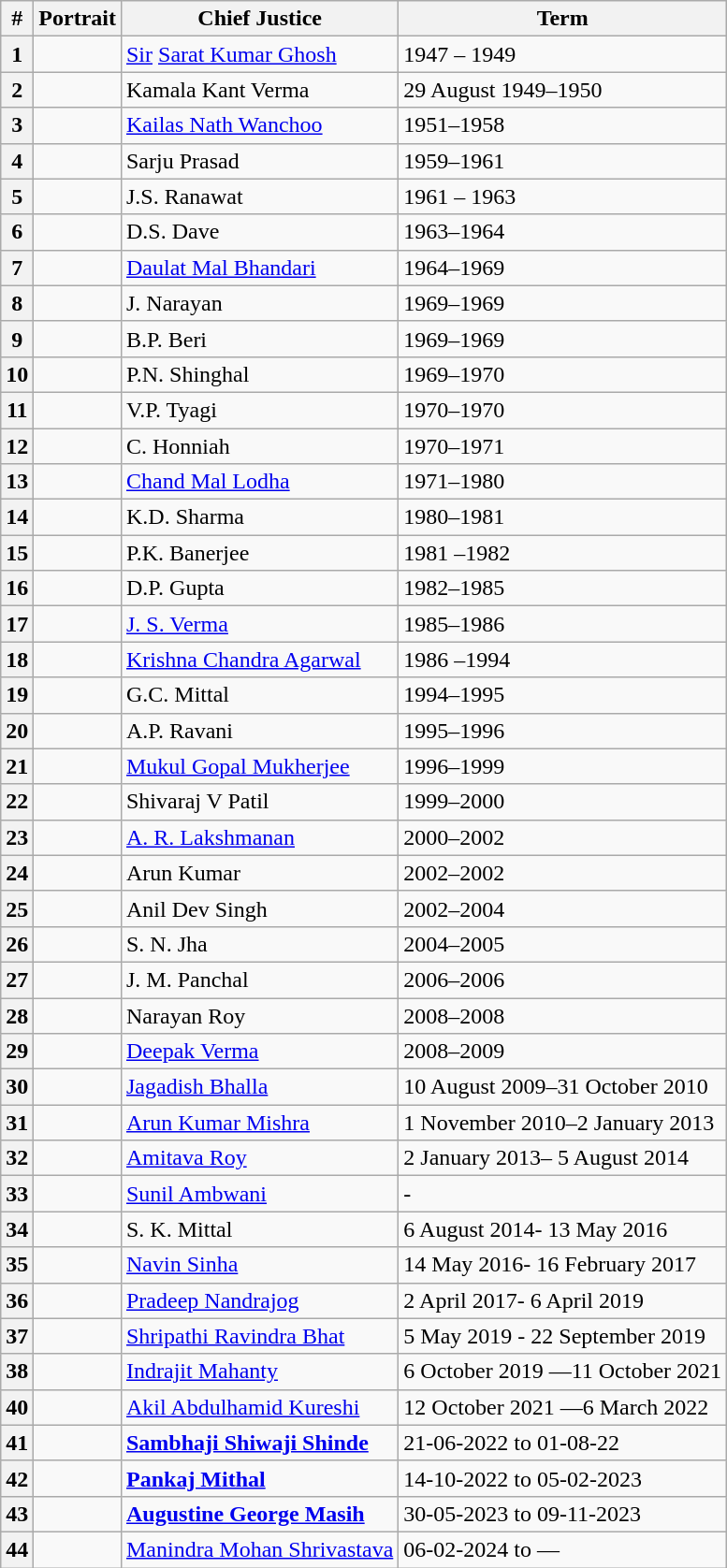<table class="wikitable">
<tr>
<th>#</th>
<th>Portrait</th>
<th>Chief Justice</th>
<th>Term</th>
</tr>
<tr>
<th>1</th>
<td></td>
<td><a href='#'>Sir</a> <a href='#'>Sarat Kumar Ghosh</a></td>
<td>1947 – 1949</td>
</tr>
<tr>
<th>2</th>
<td></td>
<td>Kamala Kant Verma</td>
<td>29 August 1949–1950</td>
</tr>
<tr>
<th>3</th>
<td></td>
<td><a href='#'>Kailas Nath Wanchoo</a></td>
<td>1951–1958</td>
</tr>
<tr>
<th>4</th>
<td></td>
<td>Sarju Prasad</td>
<td>1959–1961</td>
</tr>
<tr>
<th>5</th>
<td></td>
<td>J.S. Ranawat</td>
<td>1961 – 1963</td>
</tr>
<tr>
<th>6</th>
<td></td>
<td>D.S. Dave</td>
<td>1963–1964</td>
</tr>
<tr>
<th>7</th>
<td></td>
<td><a href='#'>Daulat Mal Bhandari</a></td>
<td>1964–1969</td>
</tr>
<tr>
<th>8</th>
<td></td>
<td>J. Narayan</td>
<td>1969–1969</td>
</tr>
<tr>
<th>9</th>
<td></td>
<td>B.P. Beri</td>
<td>1969–1969</td>
</tr>
<tr>
<th>10</th>
<td></td>
<td>P.N. Shinghal</td>
<td>1969–1970</td>
</tr>
<tr>
<th>11</th>
<td></td>
<td>V.P. Tyagi</td>
<td>1970–1970</td>
</tr>
<tr>
<th>12</th>
<td></td>
<td>C. Honniah</td>
<td>1970–1971</td>
</tr>
<tr>
<th>13</th>
<td></td>
<td><a href='#'>Chand Mal Lodha</a></td>
<td>1971–1980</td>
</tr>
<tr>
<th>14</th>
<td></td>
<td>K.D. Sharma</td>
<td>1980–1981</td>
</tr>
<tr>
<th>15</th>
<td></td>
<td>P.K. Banerjee</td>
<td>1981 –1982</td>
</tr>
<tr>
<th>16</th>
<td></td>
<td>D.P. Gupta</td>
<td>1982–1985</td>
</tr>
<tr>
<th>17</th>
<td></td>
<td><a href='#'>J. S. Verma</a></td>
<td>1985–1986</td>
</tr>
<tr>
<th>18</th>
<td></td>
<td><a href='#'>Krishna Chandra Agarwal</a></td>
<td>1986 –1994</td>
</tr>
<tr>
<th>19</th>
<td></td>
<td>G.C. Mittal</td>
<td>1994–1995</td>
</tr>
<tr>
<th>20</th>
<td></td>
<td>A.P. Ravani</td>
<td>1995–1996</td>
</tr>
<tr>
<th>21</th>
<td></td>
<td><a href='#'>Mukul Gopal Mukherjee</a></td>
<td>1996–1999</td>
</tr>
<tr>
<th>22</th>
<td></td>
<td>Shivaraj V Patil</td>
<td>1999–2000</td>
</tr>
<tr>
<th>23</th>
<td></td>
<td><a href='#'>A. R. Lakshmanan</a></td>
<td>2000–2002</td>
</tr>
<tr>
<th>24</th>
<td></td>
<td>Arun Kumar</td>
<td>2002–2002</td>
</tr>
<tr>
<th>25</th>
<td></td>
<td>Anil Dev Singh</td>
<td>2002–2004</td>
</tr>
<tr>
<th>26</th>
<td></td>
<td>S. N. Jha</td>
<td>2004–2005</td>
</tr>
<tr>
<th>27</th>
<td></td>
<td>J. M. Panchal</td>
<td>2006–2006</td>
</tr>
<tr>
<th>28</th>
<td></td>
<td>Narayan Roy</td>
<td>2008–2008</td>
</tr>
<tr>
<th>29</th>
<td></td>
<td><a href='#'>Deepak Verma</a></td>
<td>2008–2009</td>
</tr>
<tr>
<th>30</th>
<td></td>
<td><a href='#'>Jagadish Bhalla</a></td>
<td>10 August 2009–31 October 2010</td>
</tr>
<tr>
<th>31</th>
<td></td>
<td><a href='#'>Arun Kumar Mishra</a></td>
<td>1 November 2010–2 January 2013</td>
</tr>
<tr>
<th>32</th>
<td></td>
<td><a href='#'>Amitava Roy</a></td>
<td>2 January 2013– 5 August 2014</td>
</tr>
<tr>
<th>33</th>
<td></td>
<td><a href='#'>Sunil Ambwani</a></td>
<td> - </td>
</tr>
<tr>
<th>34</th>
<td></td>
<td>S. K. Mittal</td>
<td>6 August 2014- 13 May 2016</td>
</tr>
<tr>
<th>35</th>
<td></td>
<td><a href='#'>Navin Sinha</a></td>
<td>14 May 2016- 16 February 2017</td>
</tr>
<tr>
<th>36</th>
<td></td>
<td><a href='#'>Pradeep Nandrajog</a></td>
<td>2 April 2017- 6 April 2019</td>
</tr>
<tr>
<th>37</th>
<td></td>
<td><a href='#'>Shripathi Ravindra Bhat</a></td>
<td>5 May 2019 - 22 September 2019</td>
</tr>
<tr>
<th>38</th>
<td></td>
<td><a href='#'>Indrajit Mahanty</a></td>
<td>6 October 2019 —11 October 2021</td>
</tr>
<tr>
<th>40</th>
<td></td>
<td><a href='#'>Akil Abdulhamid Kureshi</a></td>
<td>12 October 2021 —6 March 2022</td>
</tr>
<tr>
<th>41</th>
<td></td>
<td><strong><a href='#'>Sambhaji Shiwaji Shinde</a></strong></td>
<td>21-06-2022 to 01-08-22</td>
</tr>
<tr>
<th>42</th>
<td></td>
<td><strong><a href='#'>Pankaj Mithal</a></strong></td>
<td>14-10-2022 to 05-02-2023</td>
</tr>
<tr>
<th>43</th>
<td></td>
<td><strong><a href='#'>Augustine George Masih</a></strong></td>
<td>30-05-2023 to 09-11-2023</td>
</tr>
<tr>
<th>44</th>
<td></td>
<td><a href='#'>Manindra Mohan Shrivastava</a></td>
<td>06-02-2024 to —</td>
</tr>
</table>
